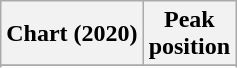<table class="wikitable sortable plainrowheaders" style="text-align:center">
<tr>
<th scope="col">Chart (2020)</th>
<th scope="col">Peak<br>position</th>
</tr>
<tr>
</tr>
<tr>
</tr>
<tr>
</tr>
</table>
